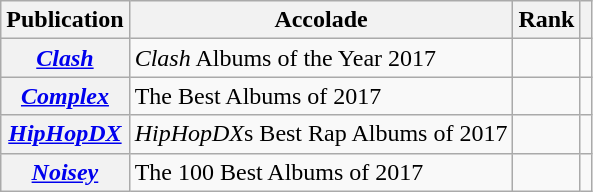<table class="wikitable sortable plainrowheaders">
<tr>
<th scope="col">Publication</th>
<th scope="col">Accolade</th>
<th scope="col">Rank</th>
<th scope="col" class="unsortable"></th>
</tr>
<tr>
<th scope="row"><em><a href='#'>Clash</a></em></th>
<td><em>Clash</em> Albums of the Year 2017</td>
<td></td>
<td></td>
</tr>
<tr>
<th scope="row"><em><a href='#'>Complex</a></em></th>
<td>The Best Albums of 2017</td>
<td></td>
<td></td>
</tr>
<tr>
<th scope="row"><em><a href='#'>HipHopDX</a></em></th>
<td><em>HipHopDX</em>s Best Rap Albums of 2017</td>
<td></td>
<td></td>
</tr>
<tr>
<th scope="row"><em><a href='#'>Noisey</a></em></th>
<td>The 100 Best Albums of 2017</td>
<td></td>
<td></td>
</tr>
</table>
